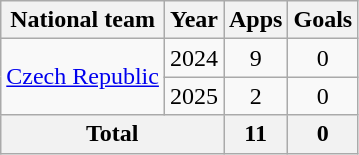<table class="wikitable" style="text-align:center">
<tr>
<th>National team</th>
<th>Year</th>
<th>Apps</th>
<th>Goals</th>
</tr>
<tr>
<td rowspan="2"><a href='#'>Czech Republic</a></td>
<td>2024</td>
<td>9</td>
<td>0</td>
</tr>
<tr>
<td>2025</td>
<td>2</td>
<td>0</td>
</tr>
<tr>
<th colspan="2">Total</th>
<th>11</th>
<th>0</th>
</tr>
</table>
